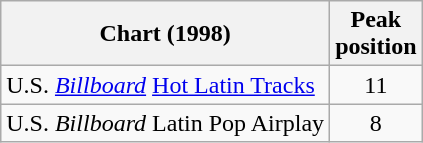<table class="wikitable">
<tr>
<th align="left">Chart (1998)</th>
<th align="left">Peak<br>position</th>
</tr>
<tr>
<td align="left">U.S. <a href='#'><em>Billboard</em></a> <a href='#'>Hot Latin Tracks</a></td>
<td align="center">11</td>
</tr>
<tr>
<td align="left">U.S. <em>Billboard</em> Latin Pop Airplay</td>
<td align="center">8</td>
</tr>
</table>
